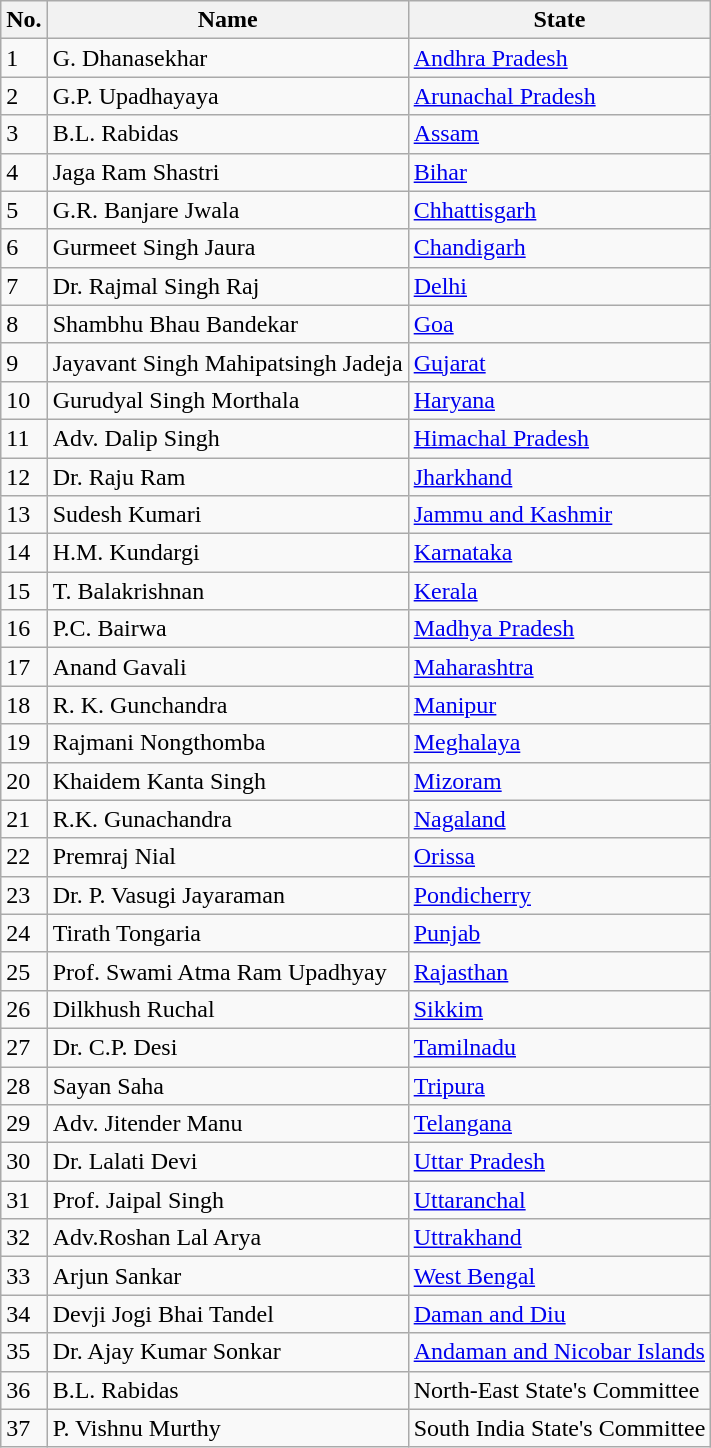<table class="wikitable">
<tr>
<th>No.</th>
<th>Name</th>
<th>State</th>
</tr>
<tr>
<td>1</td>
<td>G. Dhanasekhar</td>
<td><a href='#'>Andhra Pradesh</a></td>
</tr>
<tr>
<td>2</td>
<td>G.P. Upadhayaya</td>
<td><a href='#'>Arunachal Pradesh</a></td>
</tr>
<tr>
<td>3</td>
<td>B.L. Rabidas</td>
<td><a href='#'>Assam</a></td>
</tr>
<tr>
<td>4</td>
<td>Jaga Ram Shastri</td>
<td><a href='#'>Bihar</a></td>
</tr>
<tr>
<td>5</td>
<td>G.R. Banjare Jwala</td>
<td><a href='#'>Chhattisgarh</a></td>
</tr>
<tr>
<td>6</td>
<td>Gurmeet Singh Jaura</td>
<td><a href='#'>Chandigarh</a></td>
</tr>
<tr>
<td>7</td>
<td>Dr. Rajmal Singh Raj</td>
<td><a href='#'>Delhi</a></td>
</tr>
<tr>
<td>8</td>
<td>Shambhu Bhau Bandekar</td>
<td><a href='#'>Goa</a></td>
</tr>
<tr>
<td>9</td>
<td>Jayavant Singh Mahipatsingh Jadeja</td>
<td><a href='#'>Gujarat</a></td>
</tr>
<tr>
<td>10</td>
<td>Gurudyal Singh Morthala</td>
<td><a href='#'>Haryana</a></td>
</tr>
<tr>
<td>11</td>
<td>Adv. Dalip Singh</td>
<td><a href='#'>Himachal Pradesh</a></td>
</tr>
<tr>
<td>12</td>
<td>Dr. Raju Ram</td>
<td><a href='#'>Jharkhand</a></td>
</tr>
<tr>
<td>13</td>
<td>Sudesh Kumari</td>
<td><a href='#'>Jammu and Kashmir</a></td>
</tr>
<tr>
<td>14</td>
<td>H.M. Kundargi</td>
<td><a href='#'>Karnataka</a></td>
</tr>
<tr>
<td>15</td>
<td>T. Balakrishnan</td>
<td><a href='#'>Kerala</a></td>
</tr>
<tr>
<td>16</td>
<td>P.C. Bairwa</td>
<td><a href='#'>Madhya Pradesh</a></td>
</tr>
<tr>
<td>17</td>
<td>Anand Gavali</td>
<td><a href='#'>Maharashtra</a></td>
</tr>
<tr>
<td>18</td>
<td>R. K. Gunchandra</td>
<td><a href='#'>Manipur</a></td>
</tr>
<tr>
<td>19</td>
<td>Rajmani Nongthomba</td>
<td><a href='#'>Meghalaya</a></td>
</tr>
<tr>
<td>20</td>
<td>Khaidem Kanta Singh</td>
<td><a href='#'>Mizoram</a></td>
</tr>
<tr>
<td>21</td>
<td>R.K. Gunachandra</td>
<td><a href='#'>Nagaland</a></td>
</tr>
<tr>
<td>22</td>
<td>Premraj Nial</td>
<td><a href='#'>Orissa</a></td>
</tr>
<tr>
<td>23</td>
<td>Dr. P. Vasugi Jayaraman</td>
<td><a href='#'>Pondicherry</a></td>
</tr>
<tr>
<td>24</td>
<td>Tirath Tongaria</td>
<td><a href='#'>Punjab</a></td>
</tr>
<tr>
<td>25</td>
<td>Prof. Swami Atma Ram Upadhyay</td>
<td><a href='#'>Rajasthan</a></td>
</tr>
<tr>
<td>26</td>
<td>Dilkhush Ruchal</td>
<td><a href='#'>Sikkim</a></td>
</tr>
<tr>
<td>27</td>
<td>Dr. C.P. Desi</td>
<td><a href='#'>Tamilnadu</a></td>
</tr>
<tr>
<td>28</td>
<td>Sayan Saha</td>
<td><a href='#'>Tripura</a></td>
</tr>
<tr>
<td>29</td>
<td>Adv. Jitender Manu</td>
<td><a href='#'>Telangana</a></td>
</tr>
<tr>
<td>30</td>
<td>Dr. Lalati Devi</td>
<td><a href='#'>Uttar Pradesh</a></td>
</tr>
<tr>
<td>31</td>
<td>Prof. Jaipal Singh</td>
<td><a href='#'>Uttaranchal</a></td>
</tr>
<tr>
<td>32</td>
<td>Adv.Roshan Lal Arya</td>
<td><a href='#'>Uttrakhand</a></td>
</tr>
<tr>
<td>33</td>
<td>Arjun Sankar</td>
<td><a href='#'>West Bengal</a></td>
</tr>
<tr>
<td>34</td>
<td>Devji Jogi Bhai Tandel</td>
<td><a href='#'>Daman and Diu</a></td>
</tr>
<tr>
<td>35</td>
<td>Dr. Ajay Kumar Sonkar</td>
<td><a href='#'>Andaman and Nicobar Islands</a></td>
</tr>
<tr>
<td>36</td>
<td>B.L. Rabidas</td>
<td>North-East State's Committee</td>
</tr>
<tr>
<td>37</td>
<td>P. Vishnu Murthy</td>
<td>South India State's Committee</td>
</tr>
</table>
